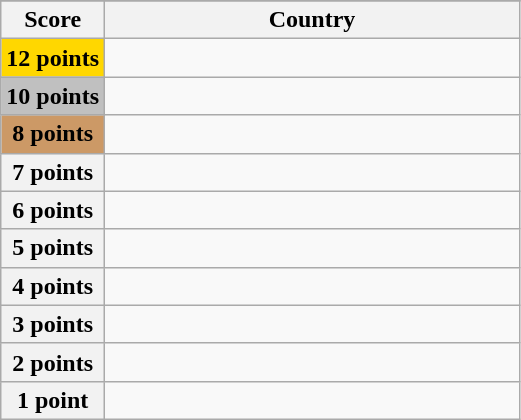<table class="wikitable">
<tr>
</tr>
<tr>
<th scope="col" width="20%">Score</th>
<th scope="col">Country</th>
</tr>
<tr>
<th scope="row" style="background:gold">12 points</th>
<td></td>
</tr>
<tr>
<th scope="row" style="background:silver">10 points</th>
<td></td>
</tr>
<tr>
<th scope="row" style="background:#CC9966">8 points</th>
<td></td>
</tr>
<tr>
<th scope="row">7 points</th>
<td></td>
</tr>
<tr>
<th scope="row">6 points</th>
<td></td>
</tr>
<tr>
<th scope="row">5 points</th>
<td></td>
</tr>
<tr>
<th scope="row">4 points</th>
<td></td>
</tr>
<tr>
<th scope="row">3 points</th>
<td></td>
</tr>
<tr>
<th scope="row">2 points</th>
<td></td>
</tr>
<tr>
<th scope="row">1 point</th>
<td></td>
</tr>
</table>
